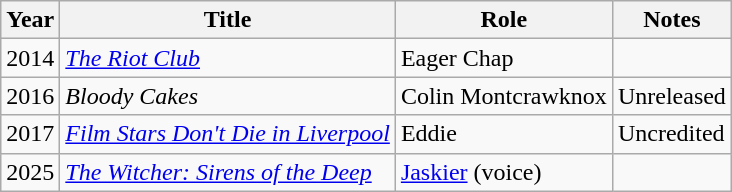<table class="wikitable sortable">
<tr>
<th>Year</th>
<th>Title</th>
<th>Role</th>
<th>Notes</th>
</tr>
<tr>
<td>2014</td>
<td><em><a href='#'>The Riot Club</a></em></td>
<td>Eager Chap</td>
<td></td>
</tr>
<tr>
<td>2016</td>
<td><em>Bloody Cakes</em></td>
<td>Colin Montcrawknox</td>
<td>Unreleased</td>
</tr>
<tr>
<td>2017</td>
<td><em><a href='#'>Film Stars Don't Die in Liverpool</a></em></td>
<td>Eddie</td>
<td>Uncredited</td>
</tr>
<tr>
<td>2025</td>
<td><em><a href='#'>The Witcher: Sirens of the Deep</a></em></td>
<td><a href='#'>Jaskier</a> (voice)</td>
<td></td>
</tr>
</table>
